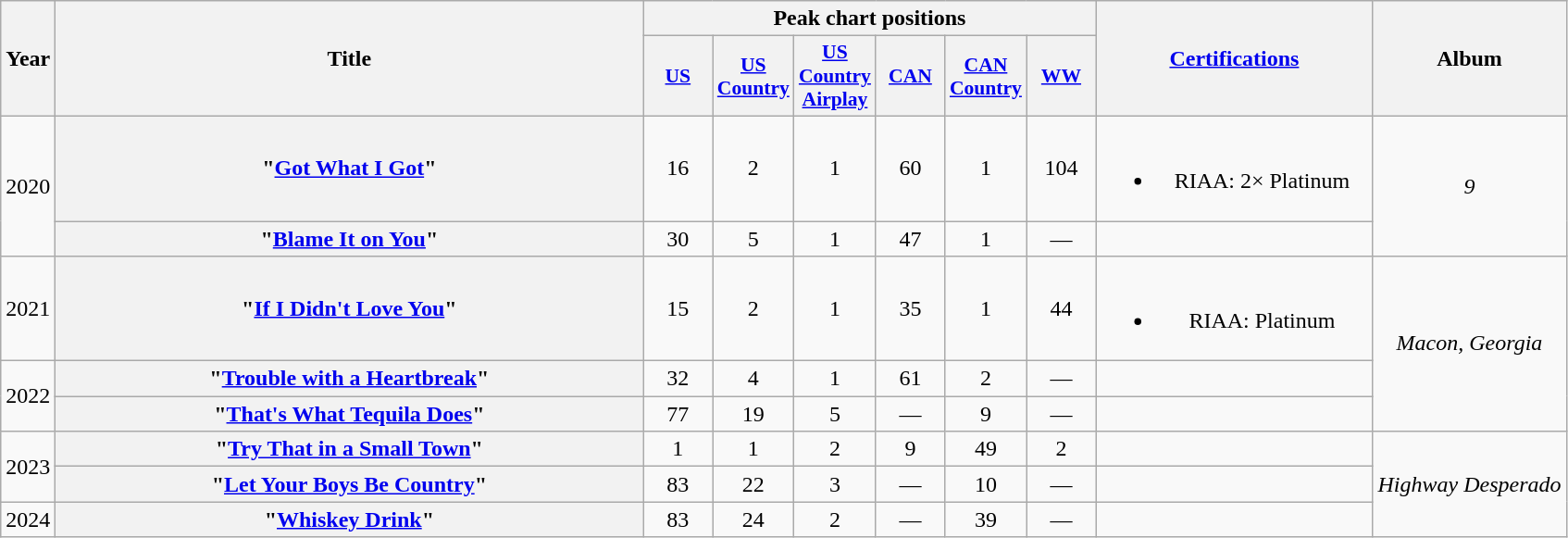<table class="wikitable plainrowheaders" style="text-align:center;">
<tr>
<th scope="col" rowspan="2">Year</th>
<th scope="col" rowspan="2" style="width:26em;">Title</th>
<th scope="col" colspan="6">Peak chart positions</th>
<th scope="col" rowspan="2" style="width:12em;"><a href='#'>Certifications</a></th>
<th scope="col" rowspan="2">Album</th>
</tr>
<tr>
<th scope="col" style="width:3em;font-size:90%;"><a href='#'>US</a><br></th>
<th scope="col" style="width:3em;font-size:90%;"><a href='#'>US<br>Country</a><br></th>
<th scope="col" style="width:3em;font-size:90%;"><a href='#'>US<br>Country Airplay</a><br></th>
<th scope="col" style="width:3em;font-size:90%;"><a href='#'>CAN</a><br></th>
<th scope="col" style="width:3em;font-size:90%;"><a href='#'>CAN<br>Country</a><br></th>
<th scope="col" style="width:3em;font-size:90%;"><a href='#'>WW</a><br></th>
</tr>
<tr>
<td rowspan="2">2020</td>
<th scope="row">"<a href='#'>Got What I Got</a>"</th>
<td>16</td>
<td>2</td>
<td>1</td>
<td>60</td>
<td>1</td>
<td>104</td>
<td><br><ul><li>RIAA: 2× Platinum</li></ul></td>
<td rowspan="2"><em>9</em></td>
</tr>
<tr>
<th scope="row">"<a href='#'>Blame It on You</a>"</th>
<td>30</td>
<td>5</td>
<td>1</td>
<td>47</td>
<td>1</td>
<td>—</td>
<td></td>
</tr>
<tr>
<td>2021</td>
<th scope="row">"<a href='#'>If I Didn't Love You</a>" </th>
<td>15</td>
<td>2</td>
<td>1</td>
<td>35</td>
<td>1</td>
<td>44</td>
<td><br><ul><li>RIAA: Platinum</li></ul></td>
<td rowspan="3"><em>Macon, Georgia</em></td>
</tr>
<tr>
<td rowspan="2">2022</td>
<th scope="row">"<a href='#'>Trouble with a Heartbreak</a>"</th>
<td>32</td>
<td>4</td>
<td>1</td>
<td>61</td>
<td>2</td>
<td>—</td>
<td></td>
</tr>
<tr>
<th scope="row">"<a href='#'>That's What Tequila Does</a>"</th>
<td>77</td>
<td>19</td>
<td>5</td>
<td>—</td>
<td>9</td>
<td>—</td>
<td></td>
</tr>
<tr>
<td rowspan="2">2023</td>
<th scope="row">"<a href='#'>Try That in a Small Town</a>"</th>
<td>1</td>
<td>1</td>
<td>2</td>
<td>9</td>
<td>49</td>
<td>2</td>
<td></td>
<td rowspan="3"><em>Highway Desperado</em></td>
</tr>
<tr>
<th scope="row">"<a href='#'>Let Your Boys Be Country</a>"</th>
<td>83</td>
<td>22</td>
<td>3</td>
<td>—</td>
<td>10</td>
<td>—</td>
<td></td>
</tr>
<tr>
<td>2024</td>
<th scope="row">"<a href='#'>Whiskey Drink</a>"</th>
<td>83</td>
<td>24</td>
<td>2</td>
<td>—</td>
<td>39</td>
<td>—</td>
<td></td>
</tr>
</table>
